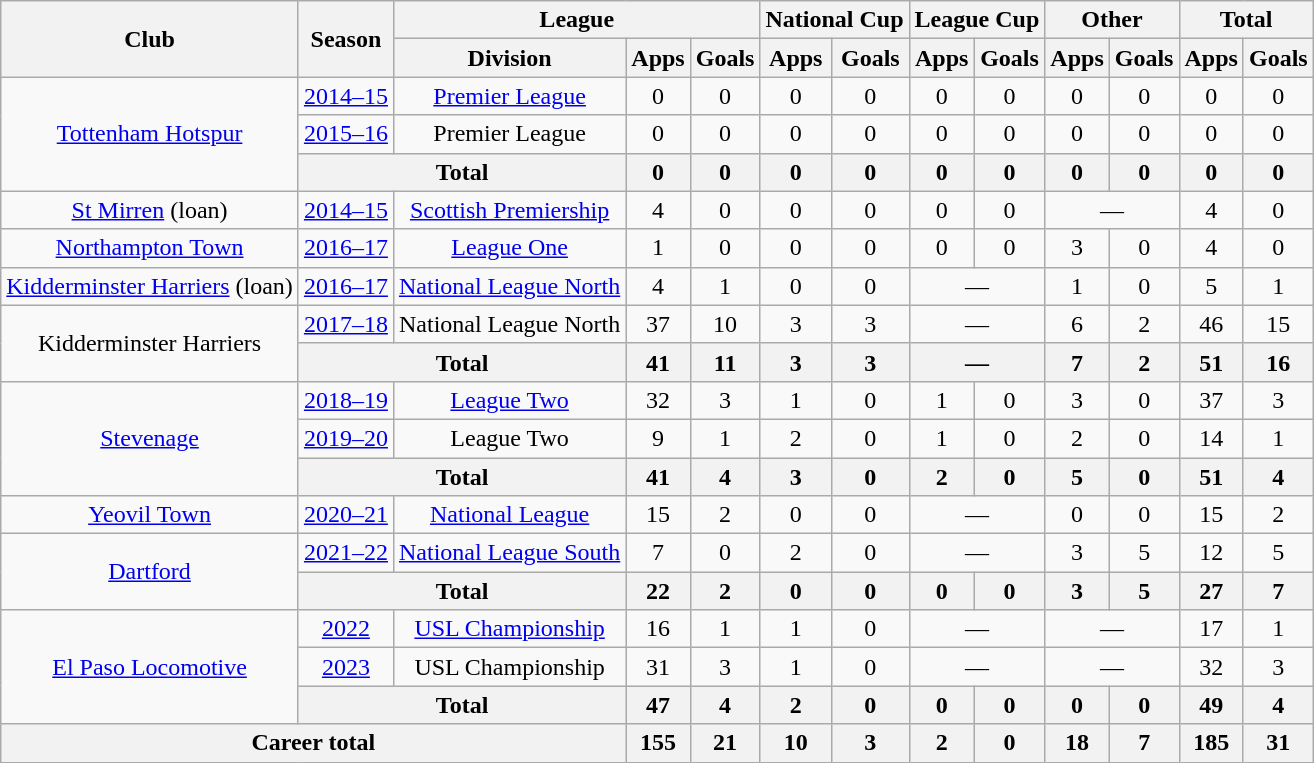<table class="wikitable" style="text-align: center">
<tr>
<th rowspan="2">Club</th>
<th rowspan="2">Season</th>
<th colspan="3">League</th>
<th colspan="2">National Cup</th>
<th colspan="2">League Cup</th>
<th colspan="2">Other</th>
<th colspan="2">Total</th>
</tr>
<tr>
<th>Division</th>
<th>Apps</th>
<th>Goals</th>
<th>Apps</th>
<th>Goals</th>
<th>Apps</th>
<th>Goals</th>
<th>Apps</th>
<th>Goals</th>
<th>Apps</th>
<th>Goals</th>
</tr>
<tr>
<td rowspan="3"><a href='#'>Tottenham Hotspur</a></td>
<td><a href='#'>2014–15</a></td>
<td><a href='#'>Premier League</a></td>
<td>0</td>
<td>0</td>
<td>0</td>
<td>0</td>
<td>0</td>
<td>0</td>
<td>0</td>
<td>0</td>
<td>0</td>
<td>0</td>
</tr>
<tr>
<td><a href='#'>2015–16</a></td>
<td>Premier League</td>
<td>0</td>
<td>0</td>
<td>0</td>
<td>0</td>
<td>0</td>
<td>0</td>
<td>0</td>
<td>0</td>
<td>0</td>
<td>0</td>
</tr>
<tr>
<th colspan="2">Total</th>
<th>0</th>
<th>0</th>
<th>0</th>
<th>0</th>
<th>0</th>
<th>0</th>
<th>0</th>
<th>0</th>
<th>0</th>
<th>0</th>
</tr>
<tr>
<td><a href='#'>St Mirren</a> (loan)</td>
<td><a href='#'>2014–15</a></td>
<td><a href='#'>Scottish Premiership</a></td>
<td>4</td>
<td>0</td>
<td>0</td>
<td>0</td>
<td>0</td>
<td>0</td>
<td colspan="2">—</td>
<td>4</td>
<td>0</td>
</tr>
<tr>
<td><a href='#'>Northampton Town</a></td>
<td><a href='#'>2016–17</a></td>
<td><a href='#'>League One</a></td>
<td>1</td>
<td>0</td>
<td>0</td>
<td>0</td>
<td>0</td>
<td>0</td>
<td>3</td>
<td>0</td>
<td>4</td>
<td>0</td>
</tr>
<tr>
<td><a href='#'>Kidderminster Harriers</a> (loan)</td>
<td><a href='#'>2016–17</a></td>
<td><a href='#'>National League North</a></td>
<td>4</td>
<td>1</td>
<td>0</td>
<td>0</td>
<td colspan="2">—</td>
<td>1</td>
<td>0</td>
<td>5</td>
<td>1</td>
</tr>
<tr>
<td rowspan="2">Kidderminster Harriers</td>
<td><a href='#'>2017–18</a></td>
<td>National League North</td>
<td>37</td>
<td>10</td>
<td>3</td>
<td>3</td>
<td colspan="2">—</td>
<td>6</td>
<td>2</td>
<td>46</td>
<td>15</td>
</tr>
<tr>
<th colspan="2">Total</th>
<th>41</th>
<th>11</th>
<th>3</th>
<th>3</th>
<th colspan="2">—</th>
<th>7</th>
<th>2</th>
<th>51</th>
<th>16</th>
</tr>
<tr>
<td rowspan="3"><a href='#'>Stevenage</a></td>
<td><a href='#'>2018–19</a></td>
<td><a href='#'>League Two</a></td>
<td>32</td>
<td>3</td>
<td>1</td>
<td>0</td>
<td>1</td>
<td>0</td>
<td>3</td>
<td>0</td>
<td>37</td>
<td>3</td>
</tr>
<tr>
<td><a href='#'>2019–20</a></td>
<td>League Two</td>
<td>9</td>
<td>1</td>
<td>2</td>
<td>0</td>
<td>1</td>
<td>0</td>
<td>2</td>
<td>0</td>
<td>14</td>
<td>1</td>
</tr>
<tr>
<th colspan="2">Total</th>
<th>41</th>
<th>4</th>
<th>3</th>
<th>0</th>
<th>2</th>
<th>0</th>
<th>5</th>
<th>0</th>
<th>51</th>
<th>4</th>
</tr>
<tr>
<td><a href='#'>Yeovil Town</a></td>
<td><a href='#'>2020–21</a></td>
<td><a href='#'>National League</a></td>
<td>15</td>
<td>2</td>
<td>0</td>
<td>0</td>
<td colspan="2">—</td>
<td>0</td>
<td>0</td>
<td>15</td>
<td>2</td>
</tr>
<tr>
<td rowspan=2><a href='#'>Dartford</a></td>
<td><a href='#'>2021–22</a></td>
<td><a href='#'>National League South</a></td>
<td>7</td>
<td>0</td>
<td>2</td>
<td>0</td>
<td colspan="2">—</td>
<td>3</td>
<td>5</td>
<td>12</td>
<td>5</td>
</tr>
<tr>
<th colspan="2">Total</th>
<th>22</th>
<th>2</th>
<th>0</th>
<th>0</th>
<th>0</th>
<th>0</th>
<th>3</th>
<th>5</th>
<th>27</th>
<th>7</th>
</tr>
<tr>
<td rowspan=3><a href='#'>El Paso Locomotive</a></td>
<td><a href='#'>2022</a></td>
<td><a href='#'>USL Championship</a></td>
<td>16</td>
<td>1</td>
<td>1</td>
<td>0</td>
<td colspan="2">—</td>
<td colspan="2">—</td>
<td>17</td>
<td>1</td>
</tr>
<tr>
<td><a href='#'>2023</a></td>
<td>USL Championship</td>
<td>31</td>
<td>3</td>
<td>1</td>
<td>0</td>
<td colspan="2">—</td>
<td colspan="2">—</td>
<td>32</td>
<td>3</td>
</tr>
<tr>
<th colspan="2">Total</th>
<th>47</th>
<th>4</th>
<th>2</th>
<th>0</th>
<th>0</th>
<th>0</th>
<th>0</th>
<th>0</th>
<th>49</th>
<th>4</th>
</tr>
<tr>
<th colspan="3">Career total</th>
<th>155</th>
<th>21</th>
<th>10</th>
<th>3</th>
<th>2</th>
<th>0</th>
<th>18</th>
<th>7</th>
<th>185</th>
<th>31</th>
</tr>
</table>
